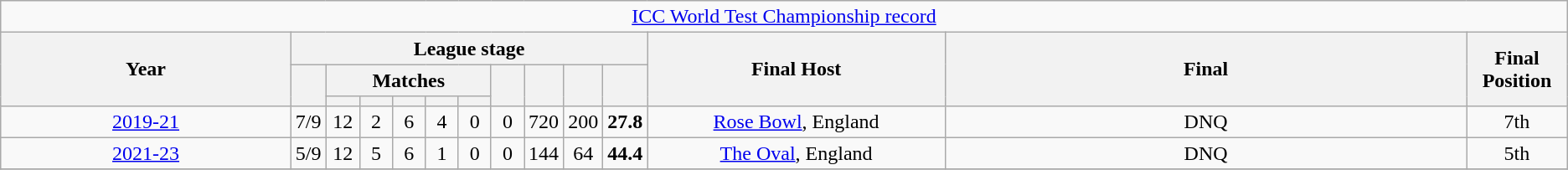<table class="wikitable" style="text-align: center">
<tr>
<td colspan="19"><a href='#'>ICC World Test Championship record</a></td>
</tr>
<tr>
<th width="245" rowspan="3">Year</th>
<th colspan="10">League stage</th>
<th width="250" ! rowspan="3">Final Host</th>
<th width="450" rowspan="3">Final</th>
<th width="75" rowspan="3">Final Position</th>
</tr>
<tr>
<th width="20" rowspan="2"></th>
<th colspan="5">Matches</th>
<th width="20" rowspan="2"></th>
<th width="20" rowspan="2"></th>
<th width="20" rowspan="2"></th>
<th width="20" rowspan="2"></th>
</tr>
<tr>
<th width="20"></th>
<th width="20"></th>
<th width="20"></th>
<th width="20"></th>
<th width="20"></th>
</tr>
<tr>
<td><a href='#'>2019-21</a></td>
<td>7/9</td>
<td>12</td>
<td>2</td>
<td>6</td>
<td>4</td>
<td>0</td>
<td>0</td>
<td>720</td>
<td>200</td>
<td><strong>27.8</strong></td>
<td><a href='#'>Rose Bowl</a>, England</td>
<td>DNQ</td>
<td>7th</td>
</tr>
<tr>
<td><a href='#'>2021-23</a></td>
<td>5/9</td>
<td>12</td>
<td>5</td>
<td>6</td>
<td>1</td>
<td>0</td>
<td>0</td>
<td>144</td>
<td>64</td>
<td><strong>44.4</strong></td>
<td><a href='#'>The Oval</a>, England</td>
<td>DNQ</td>
<td>5th</td>
</tr>
<tr>
</tr>
</table>
